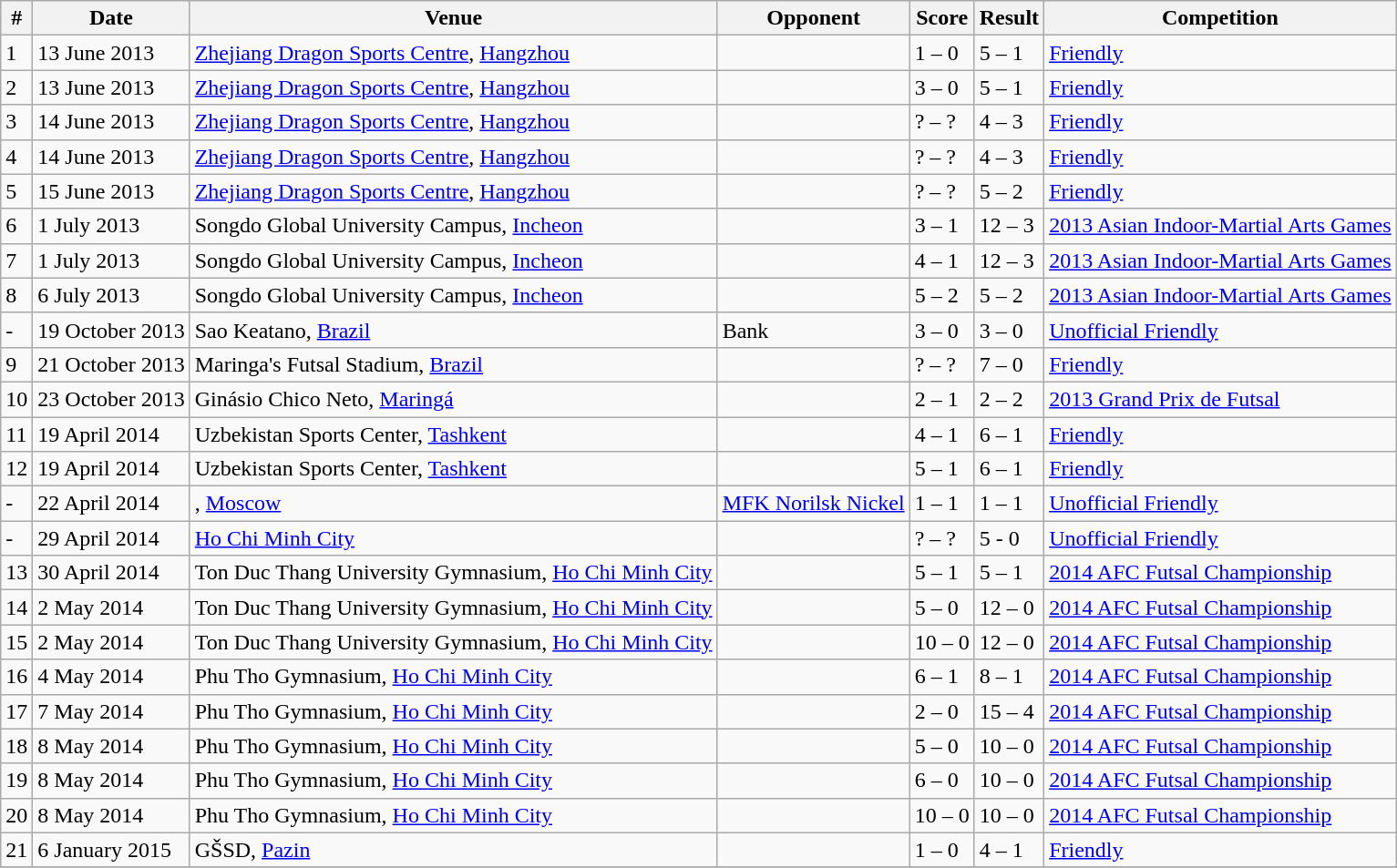<table class="wikitable">
<tr>
<th>#</th>
<th>Date</th>
<th>Venue</th>
<th>Opponent</th>
<th>Score</th>
<th>Result</th>
<th>Competition</th>
</tr>
<tr>
<td>1</td>
<td>13 June 2013</td>
<td> <a href='#'>Zhejiang Dragon Sports Centre</a>, <a href='#'>Hangzhou</a></td>
<td></td>
<td>1 – 0</td>
<td>5 – 1</td>
<td><a href='#'>Friendly</a></td>
</tr>
<tr>
<td>2</td>
<td>13 June 2013</td>
<td> <a href='#'>Zhejiang Dragon Sports Centre</a>, <a href='#'>Hangzhou</a></td>
<td></td>
<td>3 – 0</td>
<td>5 – 1</td>
<td><a href='#'>Friendly</a></td>
</tr>
<tr>
<td>3</td>
<td>14 June 2013</td>
<td> <a href='#'>Zhejiang Dragon Sports Centre</a>, <a href='#'>Hangzhou</a></td>
<td></td>
<td>? – ?</td>
<td>4 – 3</td>
<td><a href='#'>Friendly</a></td>
</tr>
<tr>
<td>4</td>
<td>14 June 2013</td>
<td> <a href='#'>Zhejiang Dragon Sports Centre</a>, <a href='#'>Hangzhou</a></td>
<td></td>
<td>? – ?</td>
<td>4 – 3</td>
<td><a href='#'>Friendly</a></td>
</tr>
<tr>
<td>5</td>
<td>15 June 2013</td>
<td> <a href='#'>Zhejiang Dragon Sports Centre</a>, <a href='#'>Hangzhou</a></td>
<td></td>
<td>? – ?</td>
<td>5 – 2</td>
<td><a href='#'>Friendly</a></td>
</tr>
<tr>
<td>6</td>
<td>1 July 2013</td>
<td> Songdo Global University Campus, <a href='#'>Incheon</a></td>
<td></td>
<td>3 – 1</td>
<td>12 – 3</td>
<td><a href='#'>2013 Asian Indoor-Martial Arts Games</a></td>
</tr>
<tr>
<td>7</td>
<td>1 July 2013</td>
<td> Songdo Global University Campus, <a href='#'>Incheon</a></td>
<td></td>
<td>4 – 1</td>
<td>12 – 3</td>
<td><a href='#'>2013 Asian Indoor-Martial Arts Games</a></td>
</tr>
<tr>
<td>8</td>
<td>6 July 2013</td>
<td> Songdo Global University Campus, <a href='#'>Incheon</a></td>
<td></td>
<td>5 – 2</td>
<td>5 – 2</td>
<td><a href='#'>2013 Asian Indoor-Martial Arts Games</a></td>
</tr>
<tr>
<td>-</td>
<td>19 October 2013</td>
<td> Sao Keatano, <a href='#'>Brazil</a></td>
<td> Bank</td>
<td>3 – 0</td>
<td>3 – 0</td>
<td><a href='#'>Unofficial Friendly</a></td>
</tr>
<tr>
<td>9</td>
<td>21 October 2013</td>
<td> Maringa's Futsal Stadium, <a href='#'>Brazil</a></td>
<td></td>
<td>? – ?</td>
<td>7 – 0</td>
<td><a href='#'>Friendly</a></td>
</tr>
<tr>
<td>10</td>
<td>23 October 2013</td>
<td> Ginásio Chico Neto, <a href='#'>Maringá</a></td>
<td></td>
<td>2 – 1</td>
<td>2 – 2</td>
<td><a href='#'>2013 Grand Prix de Futsal</a></td>
</tr>
<tr>
<td>11</td>
<td>19 April 2014</td>
<td> Uzbekistan Sports Center, <a href='#'>Tashkent</a></td>
<td></td>
<td>4 – 1</td>
<td>6 – 1</td>
<td><a href='#'>Friendly</a></td>
</tr>
<tr>
<td>12</td>
<td>19 April 2014</td>
<td> Uzbekistan Sports Center, <a href='#'>Tashkent</a></td>
<td></td>
<td>5 – 1</td>
<td>6 – 1</td>
<td><a href='#'>Friendly</a></td>
</tr>
<tr>
<td>-</td>
<td>22 April 2014</td>
<td>, <a href='#'>Moscow</a></td>
<td> <a href='#'>MFK Norilsk Nickel</a></td>
<td>1 – 1</td>
<td>1 – 1</td>
<td><a href='#'>Unofficial Friendly</a></td>
</tr>
<tr>
<td>-</td>
<td>29 April 2014</td>
<td> <a href='#'>Ho Chi Minh City</a></td>
<td></td>
<td>? – ?</td>
<td>5 - 0</td>
<td><a href='#'>Unofficial Friendly</a></td>
</tr>
<tr>
<td>13</td>
<td>30 April 2014</td>
<td> Ton Duc Thang University Gymnasium, <a href='#'>Ho Chi Minh City</a></td>
<td></td>
<td>5 – 1</td>
<td>5 – 1</td>
<td><a href='#'>2014 AFC Futsal Championship</a></td>
</tr>
<tr>
<td>14</td>
<td>2 May 2014</td>
<td> Ton Duc Thang University Gymnasium, <a href='#'>Ho Chi Minh City</a></td>
<td></td>
<td>5 – 0</td>
<td>12 – 0</td>
<td><a href='#'>2014 AFC Futsal Championship</a></td>
</tr>
<tr>
<td>15</td>
<td>2 May 2014</td>
<td> Ton Duc Thang University Gymnasium, <a href='#'>Ho Chi Minh City</a></td>
<td></td>
<td>10 – 0</td>
<td>12 – 0</td>
<td><a href='#'>2014 AFC Futsal Championship</a></td>
</tr>
<tr>
<td>16</td>
<td>4 May 2014</td>
<td> Phu Tho Gymnasium, <a href='#'>Ho Chi Minh City</a></td>
<td></td>
<td>6 – 1</td>
<td>8 – 1</td>
<td><a href='#'>2014 AFC Futsal Championship</a></td>
</tr>
<tr>
<td>17</td>
<td>7 May 2014</td>
<td> Phu Tho Gymnasium, <a href='#'>Ho Chi Minh City</a></td>
<td></td>
<td>2 – 0</td>
<td>15 – 4</td>
<td><a href='#'>2014 AFC Futsal Championship</a></td>
</tr>
<tr>
<td>18</td>
<td>8 May 2014</td>
<td> Phu Tho Gymnasium, <a href='#'>Ho Chi Minh City</a></td>
<td></td>
<td>5 – 0</td>
<td>10 – 0</td>
<td><a href='#'>2014 AFC Futsal Championship</a></td>
</tr>
<tr>
<td>19</td>
<td>8 May 2014</td>
<td> Phu Tho Gymnasium, <a href='#'>Ho Chi Minh City</a></td>
<td></td>
<td>6 – 0</td>
<td>10 – 0</td>
<td><a href='#'>2014 AFC Futsal Championship</a></td>
</tr>
<tr>
<td>20</td>
<td>8 May 2014</td>
<td> Phu Tho Gymnasium, <a href='#'>Ho Chi Minh City</a></td>
<td></td>
<td>10 – 0</td>
<td>10 – 0</td>
<td><a href='#'>2014 AFC Futsal Championship</a></td>
</tr>
<tr>
<td>21</td>
<td>6 January 2015</td>
<td> GŠSD, <a href='#'>Pazin</a></td>
<td></td>
<td>1 – 0</td>
<td>4 – 1</td>
<td><a href='#'>Friendly</a></td>
</tr>
<tr>
</tr>
</table>
